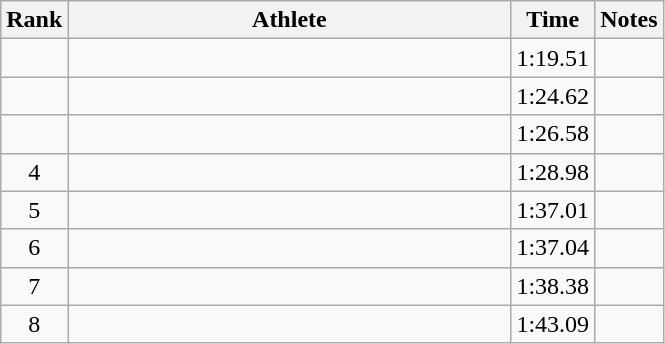<table class="wikitable" style="text-align:center">
<tr>
<th>Rank</th>
<th Style="width:18em">Athlete</th>
<th>Time</th>
<th>Notes</th>
</tr>
<tr>
<td></td>
<td style="text-align:left"></td>
<td>1:19.51</td>
<td></td>
</tr>
<tr>
<td></td>
<td style="text-align:left"></td>
<td>1:24.62</td>
<td></td>
</tr>
<tr>
<td></td>
<td style="text-align:left"></td>
<td>1:26.58</td>
<td></td>
</tr>
<tr>
<td>4</td>
<td style="text-align:left"></td>
<td>1:28.98</td>
<td></td>
</tr>
<tr>
<td>5</td>
<td style="text-align:left"></td>
<td>1:37.01</td>
<td></td>
</tr>
<tr>
<td>6</td>
<td style="text-align:left"></td>
<td>1:37.04</td>
<td></td>
</tr>
<tr>
<td>7</td>
<td style="text-align:left"></td>
<td>1:38.38</td>
<td></td>
</tr>
<tr>
<td>8</td>
<td style="text-align:left"></td>
<td>1:43.09</td>
<td></td>
</tr>
</table>
